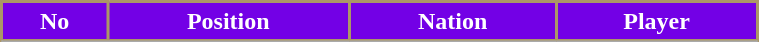<table class="wikitable sortable" style="width:40%; text-align:center; font-size:100%; text-align:centre;">
<tr>
<th style="color:#FFFFFF; background: #7300E6; border:2px solid #AB9767;">No</th>
<th style="color:#FFFFFF; background: #7300E6; border:2px solid #AB9767;">Position</th>
<th style="color:#FFFFFF; background: #7300E6; border:2px solid #AB9767;">Nation</th>
<th style="color:#FFFFFF; background: #7300E6; border:2px solid #AB9767;">Player</th>
</tr>
<tr>
</tr>
<tr>
</tr>
<tr>
</tr>
<tr>
</tr>
</table>
